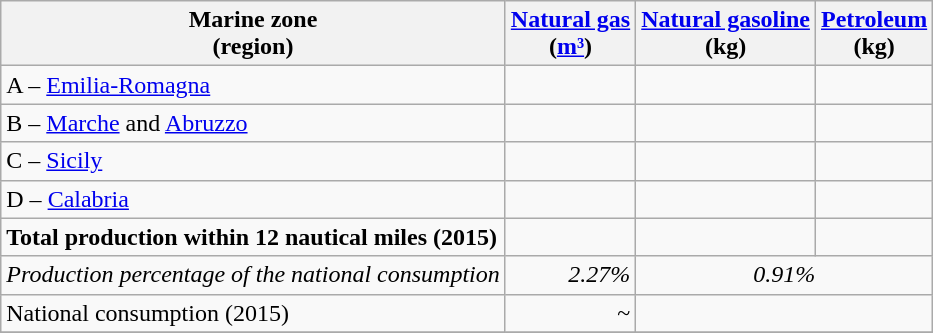<table class="wikitable sortable">
<tr>
<th>Marine zone<br>(region)</th>
<th><a href='#'>Natural gas</a><br>(<a href='#'>m³</a>)</th>
<th><a href='#'>Natural gasoline</a><br>(kg)</th>
<th><a href='#'>Petroleum</a><br>(kg)</th>
</tr>
<tr>
<td>A – <a href='#'>Emilia-Romagna</a></td>
<td style="text-align: right;"></td>
<td style="text-align: right;"></td>
<td style="text-align: right;"></td>
</tr>
<tr>
<td>B – <a href='#'>Marche</a> and <a href='#'>Abruzzo</a></td>
<td style="text-align: right;"></td>
<td style="text-align: right;"></td>
<td style="text-align: right;"></td>
</tr>
<tr>
<td>C – <a href='#'>Sicily</a></td>
<td style="text-align: right;"></td>
<td style="text-align: right;"></td>
<td style="text-align: right;"></td>
</tr>
<tr>
<td>D – <a href='#'>Calabria</a></td>
<td style="text-align: right;"></td>
<td style="text-align: right;"></td>
<td style="text-align: right;"></td>
</tr>
<tr>
<td><strong>Total production within 12 nautical miles (2015)</strong></td>
<td style="text-align: right;"><strong></strong></td>
<td style="text-align: right;"><strong></strong></td>
<td style="text-align: right;"><strong></strong></td>
</tr>
<tr>
<td><em>Production percentage of the national consumption</em></td>
<td style="text-align: right;"><em>2.27%</em></td>
<td style="text-align: center;" colspan="2"><em>0.91%</em></td>
</tr>
<tr>
<td>National consumption (2015)</td>
<td style="text-align: right;">~</td>
<td style="text-align: center;" colspan="2"></td>
</tr>
<tr>
</tr>
</table>
